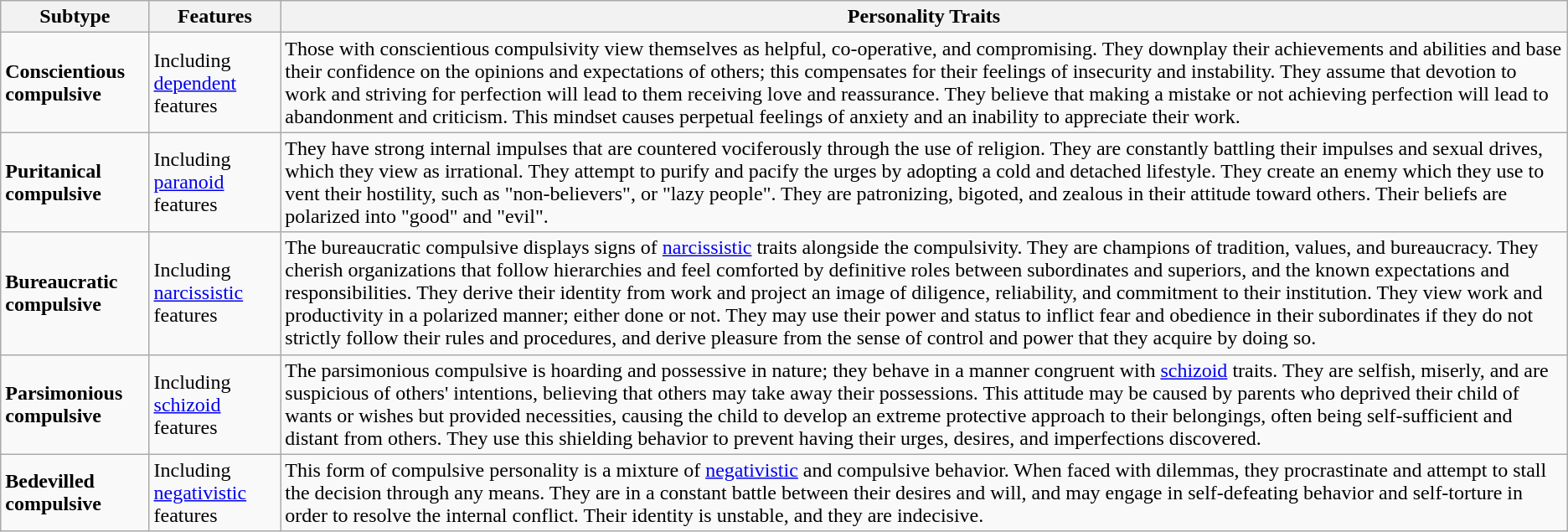<table class="wikitable">
<tr>
<th>Subtype</th>
<th>Features</th>
<th>Personality Traits</th>
</tr>
<tr>
<td><strong>Conscientious compulsive</strong></td>
<td>Including <a href='#'>dependent</a> features</td>
<td>Those with conscientious compulsivity view themselves as helpful, co-operative, and compromising. They downplay their achievements and abilities and base their confidence on the opinions and expectations of others; this compensates for their feelings of insecurity and instability. They assume that devotion to work and striving for perfection will lead to them receiving love and reassurance. They believe that making a mistake or not achieving perfection will lead to abandonment and criticism. This mindset causes perpetual feelings of anxiety and an inability to appreciate their work.</td>
</tr>
<tr>
<td><strong>Puritanical compulsive</strong></td>
<td>Including <a href='#'>paranoid</a> features</td>
<td>They have strong internal impulses that are countered vociferously through the use of religion. They are constantly battling their impulses and sexual drives, which they view as irrational. They attempt to purify and pacify the urges by adopting a cold and detached lifestyle. They create an enemy which they use to vent their hostility, such as "non-believers", or "lazy people". They are patronizing, bigoted, and zealous in their attitude toward others. Their beliefs are polarized into "good" and "evil".</td>
</tr>
<tr>
<td><strong>Bureaucratic compulsive</strong></td>
<td>Including <a href='#'>narcissistic</a> features</td>
<td>The bureaucratic compulsive displays signs of <a href='#'>narcissistic</a> traits alongside the compulsivity. They are champions of tradition, values, and bureaucracy. They cherish organizations that follow hierarchies and feel comforted by definitive roles between subordinates and superiors, and the known expectations and responsibilities. They derive their identity from work and project an image of diligence, reliability, and commitment to their institution. They view work and productivity in a polarized manner; either done or not. They may use their power and status to inflict fear and obedience in their subordinates if they do not strictly follow their rules and procedures, and derive pleasure from the sense of control and power that they acquire by doing so.</td>
</tr>
<tr>
<td><strong>Parsimonious compulsive</strong></td>
<td>Including <a href='#'>schizoid</a> features</td>
<td>The parsimonious compulsive is hoarding and possessive in nature; they behave in a manner congruent with <a href='#'>schizoid</a> traits. They are selfish, miserly, and are suspicious of others' intentions, believing that others may take away their possessions. This attitude may be caused by parents who deprived their child of wants or wishes but provided necessities, causing the child to develop an extreme protective approach to their belongings, often being self-sufficient and distant from others. They use this shielding behavior to prevent having their urges, desires, and imperfections discovered.</td>
</tr>
<tr>
<td><strong>Bedevilled compulsive</strong></td>
<td>Including <a href='#'>negativistic</a> features</td>
<td>This form of compulsive personality is a mixture of <a href='#'>negativistic</a> and compulsive behavior. When faced with dilemmas, they procrastinate and attempt to stall the decision through any means. They are in a constant battle between their desires and will, and may engage in self-defeating behavior and self-torture in order to resolve the internal conflict. Their identity is unstable, and they are indecisive.</td>
</tr>
</table>
